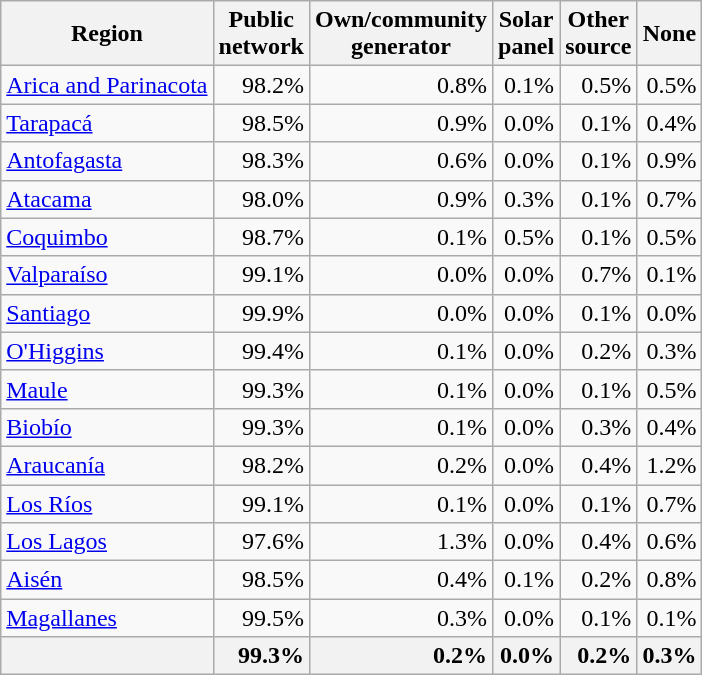<table class="wikitable sortable" style="text-align:right">
<tr>
<th>Region</th>
<th>Public<br>network</th>
<th>Own/community<br>generator</th>
<th>Solar<br>panel</th>
<th>Other<br>source</th>
<th>None</th>
</tr>
<tr>
<td align="left"><a href='#'>Arica and Parinacota</a></td>
<td>98.2%</td>
<td>0.8%</td>
<td>0.1%</td>
<td>0.5%</td>
<td>0.5%</td>
</tr>
<tr>
<td align="left"><a href='#'>Tarapacá</a></td>
<td>98.5%</td>
<td>0.9%</td>
<td>0.0%</td>
<td>0.1%</td>
<td>0.4%</td>
</tr>
<tr>
<td align="left"><a href='#'>Antofagasta</a></td>
<td>98.3%</td>
<td>0.6%</td>
<td>0.0%</td>
<td>0.1%</td>
<td>0.9%</td>
</tr>
<tr>
<td align="left"><a href='#'>Atacama</a></td>
<td>98.0%</td>
<td>0.9%</td>
<td>0.3%</td>
<td>0.1%</td>
<td>0.7%</td>
</tr>
<tr>
<td align="left"><a href='#'>Coquimbo</a></td>
<td>98.7%</td>
<td>0.1%</td>
<td>0.5%</td>
<td>0.1%</td>
<td>0.5%</td>
</tr>
<tr>
<td align="left"><a href='#'>Valparaíso</a></td>
<td>99.1%</td>
<td>0.0%</td>
<td>0.0%</td>
<td>0.7%</td>
<td>0.1%</td>
</tr>
<tr>
<td align="left"><a href='#'>Santiago</a></td>
<td>99.9%</td>
<td>0.0%</td>
<td>0.0%</td>
<td>0.1%</td>
<td>0.0%</td>
</tr>
<tr>
<td align="left"><a href='#'>O'Higgins</a></td>
<td>99.4%</td>
<td>0.1%</td>
<td>0.0%</td>
<td>0.2%</td>
<td>0.3%</td>
</tr>
<tr>
<td align="left"><a href='#'>Maule</a></td>
<td>99.3%</td>
<td>0.1%</td>
<td>0.0%</td>
<td>0.1%</td>
<td>0.5%</td>
</tr>
<tr>
<td align="left"><a href='#'>Biobío</a></td>
<td>99.3%</td>
<td>0.1%</td>
<td>0.0%</td>
<td>0.3%</td>
<td>0.4%</td>
</tr>
<tr>
<td align="left"><a href='#'>Araucanía</a></td>
<td>98.2%</td>
<td>0.2%</td>
<td>0.0%</td>
<td>0.4%</td>
<td>1.2%</td>
</tr>
<tr>
<td align="left"><a href='#'>Los Ríos</a></td>
<td>99.1%</td>
<td>0.1%</td>
<td>0.0%</td>
<td>0.1%</td>
<td>0.7%</td>
</tr>
<tr>
<td align="left"><a href='#'>Los Lagos</a></td>
<td>97.6%</td>
<td>1.3%</td>
<td>0.0%</td>
<td>0.4%</td>
<td>0.6%</td>
</tr>
<tr>
<td align="left"><a href='#'>Aisén</a></td>
<td>98.5%</td>
<td>0.4%</td>
<td>0.1%</td>
<td>0.2%</td>
<td>0.8%</td>
</tr>
<tr>
<td align="left"><a href='#'>Magallanes</a></td>
<td>99.5%</td>
<td>0.3%</td>
<td>0.0%</td>
<td>0.1%</td>
<td>0.1%</td>
</tr>
<tr style="background-color: #f2f2f2">
<td align="left"><strong></strong></td>
<td><strong>99.3%</strong></td>
<td><strong>0.2%</strong></td>
<td><strong>0.0%</strong></td>
<td><strong>0.2%</strong></td>
<td><strong>0.3%</strong></td>
</tr>
</table>
